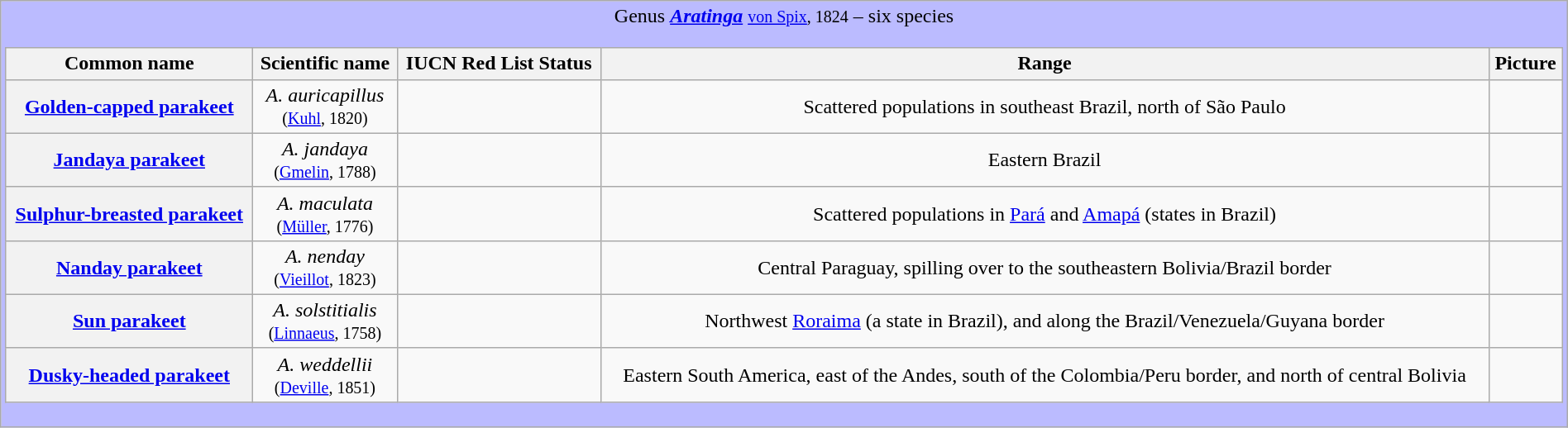<table class="wikitable" style="width:100%;text-align:center">
<tr>
<td colspan="100%" align="center" bgcolor="#BBBBFF">Genus <strong><em><a href='#'>Aratinga</a></em></strong> <small><a href='#'>von Spix</a>, 1824</small> – six species<br><table class="wikitable sortable" style="width:100%;text-align:center">
<tr>
<th scope="col">Common name</th>
<th scope="col">Scientific name</th>
<th scope="col">IUCN Red List Status</th>
<th scope="col" class="unsortable">Range</th>
<th scope="col" class="unsortable">Picture</th>
</tr>
<tr>
<th scope="row"><a href='#'>Golden-capped parakeet</a></th>
<td><em>A. auricapillus</em> <br><small>(<a href='#'>Kuhl</a>, 1820)</small></td>
<td></td>
<td>Scattered populations in southeast Brazil, north of São Paulo</td>
<td></td>
</tr>
<tr>
<th scope="row"><a href='#'>Jandaya parakeet</a></th>
<td><em>A. jandaya</em> <br><small>(<a href='#'>Gmelin</a>, 1788)</small></td>
<td></td>
<td>Eastern Brazil</td>
<td></td>
</tr>
<tr>
<th scope="row"><a href='#'>Sulphur-breasted parakeet</a></th>
<td><em>A. maculata</em> <br><small>(<a href='#'>Müller</a>, 1776)</small></td>
<td></td>
<td>Scattered populations in <a href='#'>Pará</a> and <a href='#'>Amapá</a> (states in Brazil)</td>
<td></td>
</tr>
<tr>
<th scope="row"><a href='#'>Nanday parakeet</a></th>
<td><em>A. nenday</em> <br><small>(<a href='#'>Vieillot</a>, 1823)</small></td>
<td></td>
<td>Central Paraguay, spilling over to the southeastern Bolivia/Brazil border</td>
<td></td>
</tr>
<tr>
<th scope="row"><a href='#'>Sun parakeet</a></th>
<td><em>A. solstitialis</em> <br><small>(<a href='#'>Linnaeus</a>, 1758)</small></td>
<td></td>
<td>Northwest <a href='#'>Roraima</a> (a state in Brazil), and along the Brazil/Venezuela/Guyana border</td>
<td></td>
</tr>
<tr>
<th scope="row"><a href='#'>Dusky-headed parakeet</a></th>
<td><em>A. weddellii</em> <br><small>(<a href='#'>Deville</a>, 1851)</small></td>
<td></td>
<td>Eastern South America, east of the Andes, south of the Colombia/Peru border, and north of central Bolivia</td>
<td></td>
</tr>
</table>
</td>
</tr>
</table>
